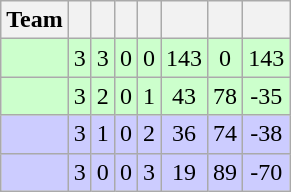<table class="wikitable" style="text-align: center;">
<tr>
<th>Team</th>
<th></th>
<th></th>
<th></th>
<th></th>
<th></th>
<th></th>
<th></th>
</tr>
<tr bgcolor="ccffcc">
<td align="left"></td>
<td>3</td>
<td>3</td>
<td>0</td>
<td>0</td>
<td>143</td>
<td>0</td>
<td>143</td>
</tr>
<tr bgcolor="ccffcc">
<td align="left"></td>
<td>3</td>
<td>2</td>
<td>0</td>
<td>1</td>
<td>43</td>
<td>78</td>
<td>-35</td>
</tr>
<tr bgcolor="ccccff">
<td align="left"></td>
<td>3</td>
<td>1</td>
<td>0</td>
<td>2</td>
<td>36</td>
<td>74</td>
<td>-38</td>
</tr>
<tr bgcolor="ccccff">
<td align="left"></td>
<td>3</td>
<td>0</td>
<td>0</td>
<td>3</td>
<td>19</td>
<td>89</td>
<td>-70</td>
</tr>
</table>
